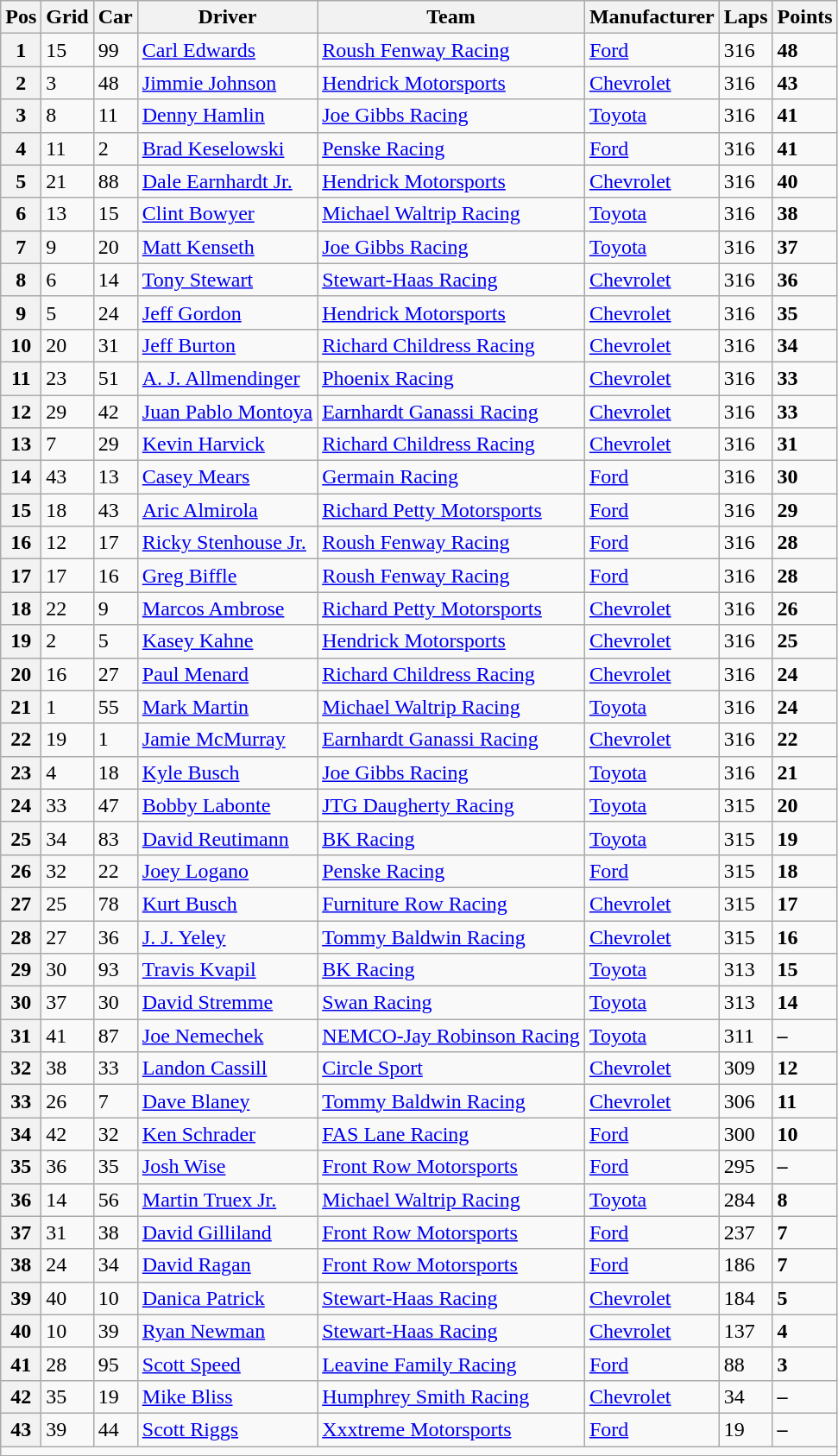<table class="sortable wikitable" border="1">
<tr>
<th>Pos</th>
<th>Grid</th>
<th>Car</th>
<th>Driver</th>
<th>Team</th>
<th>Manufacturer</th>
<th>Laps</th>
<th>Points</th>
</tr>
<tr>
<th>1</th>
<td>15</td>
<td>99</td>
<td><a href='#'>Carl Edwards</a></td>
<td><a href='#'>Roush Fenway Racing</a></td>
<td><a href='#'>Ford</a></td>
<td>316</td>
<td><strong>48</strong></td>
</tr>
<tr>
<th>2</th>
<td>3</td>
<td>48</td>
<td><a href='#'>Jimmie Johnson</a></td>
<td><a href='#'>Hendrick Motorsports</a></td>
<td><a href='#'>Chevrolet</a></td>
<td>316</td>
<td><strong>43</strong></td>
</tr>
<tr>
<th>3</th>
<td>8</td>
<td>11</td>
<td><a href='#'>Denny Hamlin</a></td>
<td><a href='#'>Joe Gibbs Racing</a></td>
<td><a href='#'>Toyota</a></td>
<td>316</td>
<td><strong>41</strong></td>
</tr>
<tr>
<th>4</th>
<td>11</td>
<td>2</td>
<td><a href='#'>Brad Keselowski</a></td>
<td><a href='#'>Penske Racing</a></td>
<td><a href='#'>Ford</a></td>
<td>316</td>
<td><strong>41</strong></td>
</tr>
<tr>
<th>5</th>
<td>21</td>
<td>88</td>
<td><a href='#'>Dale Earnhardt Jr.</a></td>
<td><a href='#'>Hendrick Motorsports</a></td>
<td><a href='#'>Chevrolet</a></td>
<td>316</td>
<td><strong>40</strong></td>
</tr>
<tr>
<th>6</th>
<td>13</td>
<td>15</td>
<td><a href='#'>Clint Bowyer</a></td>
<td><a href='#'>Michael Waltrip Racing</a></td>
<td><a href='#'>Toyota</a></td>
<td>316</td>
<td><strong>38</strong></td>
</tr>
<tr>
<th>7</th>
<td>9</td>
<td>20</td>
<td><a href='#'>Matt Kenseth</a></td>
<td><a href='#'>Joe Gibbs Racing</a></td>
<td><a href='#'>Toyota</a></td>
<td>316</td>
<td><strong>37</strong></td>
</tr>
<tr>
<th>8</th>
<td>6</td>
<td>14</td>
<td><a href='#'>Tony Stewart</a></td>
<td><a href='#'>Stewart-Haas Racing</a></td>
<td><a href='#'>Chevrolet</a></td>
<td>316</td>
<td><strong>36</strong></td>
</tr>
<tr>
<th>9</th>
<td>5</td>
<td>24</td>
<td><a href='#'>Jeff Gordon</a></td>
<td><a href='#'>Hendrick Motorsports</a></td>
<td><a href='#'>Chevrolet</a></td>
<td>316</td>
<td><strong>35</strong></td>
</tr>
<tr>
<th>10</th>
<td>20</td>
<td>31</td>
<td><a href='#'>Jeff Burton</a></td>
<td><a href='#'>Richard Childress Racing</a></td>
<td><a href='#'>Chevrolet</a></td>
<td>316</td>
<td><strong>34</strong></td>
</tr>
<tr>
<th>11</th>
<td>23</td>
<td>51</td>
<td><a href='#'>A. J. Allmendinger</a></td>
<td><a href='#'>Phoenix Racing</a></td>
<td><a href='#'>Chevrolet</a></td>
<td>316</td>
<td><strong>33</strong></td>
</tr>
<tr>
<th>12</th>
<td>29</td>
<td>42</td>
<td><a href='#'>Juan Pablo Montoya</a></td>
<td><a href='#'>Earnhardt Ganassi Racing</a></td>
<td><a href='#'>Chevrolet</a></td>
<td>316</td>
<td><strong>33</strong></td>
</tr>
<tr>
<th>13</th>
<td>7</td>
<td>29</td>
<td><a href='#'>Kevin Harvick</a></td>
<td><a href='#'>Richard Childress Racing</a></td>
<td><a href='#'>Chevrolet</a></td>
<td>316</td>
<td><strong>31</strong></td>
</tr>
<tr>
<th>14</th>
<td>43</td>
<td>13</td>
<td><a href='#'>Casey Mears</a></td>
<td><a href='#'>Germain Racing</a></td>
<td><a href='#'>Ford</a></td>
<td>316</td>
<td><strong>30</strong></td>
</tr>
<tr>
<th>15</th>
<td>18</td>
<td>43</td>
<td><a href='#'>Aric Almirola</a></td>
<td><a href='#'>Richard Petty Motorsports</a></td>
<td><a href='#'>Ford</a></td>
<td>316</td>
<td><strong>29</strong></td>
</tr>
<tr>
<th>16</th>
<td>12</td>
<td>17</td>
<td><a href='#'>Ricky Stenhouse Jr.</a></td>
<td><a href='#'>Roush Fenway Racing</a></td>
<td><a href='#'>Ford</a></td>
<td>316</td>
<td><strong>28</strong></td>
</tr>
<tr>
<th>17</th>
<td>17</td>
<td>16</td>
<td><a href='#'>Greg Biffle</a></td>
<td><a href='#'>Roush Fenway Racing</a></td>
<td><a href='#'>Ford</a></td>
<td>316</td>
<td><strong>28</strong></td>
</tr>
<tr>
<th>18</th>
<td>22</td>
<td>9</td>
<td><a href='#'>Marcos Ambrose</a></td>
<td><a href='#'>Richard Petty Motorsports</a></td>
<td><a href='#'>Chevrolet</a></td>
<td>316</td>
<td><strong>26</strong></td>
</tr>
<tr>
<th>19</th>
<td>2</td>
<td>5</td>
<td><a href='#'>Kasey Kahne</a></td>
<td><a href='#'>Hendrick Motorsports</a></td>
<td><a href='#'>Chevrolet</a></td>
<td>316</td>
<td><strong>25</strong></td>
</tr>
<tr>
<th>20</th>
<td>16</td>
<td>27</td>
<td><a href='#'>Paul Menard</a></td>
<td><a href='#'>Richard Childress Racing</a></td>
<td><a href='#'>Chevrolet</a></td>
<td>316</td>
<td><strong>24</strong></td>
</tr>
<tr>
<th>21</th>
<td>1</td>
<td>55</td>
<td><a href='#'>Mark Martin</a></td>
<td><a href='#'>Michael Waltrip Racing</a></td>
<td><a href='#'>Toyota</a></td>
<td>316</td>
<td><strong>24</strong></td>
</tr>
<tr>
<th>22</th>
<td>19</td>
<td>1</td>
<td><a href='#'>Jamie McMurray</a></td>
<td><a href='#'>Earnhardt Ganassi Racing</a></td>
<td><a href='#'>Chevrolet</a></td>
<td>316</td>
<td><strong>22</strong></td>
</tr>
<tr>
<th>23</th>
<td>4</td>
<td>18</td>
<td><a href='#'>Kyle Busch</a></td>
<td><a href='#'>Joe Gibbs Racing</a></td>
<td><a href='#'>Toyota</a></td>
<td>316</td>
<td><strong>21</strong></td>
</tr>
<tr>
<th>24</th>
<td>33</td>
<td>47</td>
<td><a href='#'>Bobby Labonte</a></td>
<td><a href='#'>JTG Daugherty Racing</a></td>
<td><a href='#'>Toyota</a></td>
<td>315</td>
<td><strong>20</strong></td>
</tr>
<tr>
<th>25</th>
<td>34</td>
<td>83</td>
<td><a href='#'>David Reutimann</a></td>
<td><a href='#'>BK Racing</a></td>
<td><a href='#'>Toyota</a></td>
<td>315</td>
<td><strong>19</strong></td>
</tr>
<tr>
<th>26</th>
<td>32</td>
<td>22</td>
<td><a href='#'>Joey Logano</a></td>
<td><a href='#'>Penske Racing</a></td>
<td><a href='#'>Ford</a></td>
<td>315</td>
<td><strong>18</strong></td>
</tr>
<tr>
<th>27</th>
<td>25</td>
<td>78</td>
<td><a href='#'>Kurt Busch</a></td>
<td><a href='#'>Furniture Row Racing</a></td>
<td><a href='#'>Chevrolet</a></td>
<td>315</td>
<td><strong>17</strong></td>
</tr>
<tr>
<th>28</th>
<td>27</td>
<td>36</td>
<td><a href='#'>J. J. Yeley</a></td>
<td><a href='#'>Tommy Baldwin Racing</a></td>
<td><a href='#'>Chevrolet</a></td>
<td>315</td>
<td><strong>16</strong></td>
</tr>
<tr>
<th>29</th>
<td>30</td>
<td>93</td>
<td><a href='#'>Travis Kvapil</a></td>
<td><a href='#'>BK Racing</a></td>
<td><a href='#'>Toyota</a></td>
<td>313</td>
<td><strong>15</strong></td>
</tr>
<tr>
<th>30</th>
<td>37</td>
<td>30</td>
<td><a href='#'>David Stremme</a></td>
<td><a href='#'>Swan Racing</a></td>
<td><a href='#'>Toyota</a></td>
<td>313</td>
<td><strong>14</strong></td>
</tr>
<tr>
<th>31</th>
<td>41</td>
<td>87</td>
<td><a href='#'>Joe Nemechek</a></td>
<td><a href='#'>NEMCO-Jay Robinson Racing</a></td>
<td><a href='#'>Toyota</a></td>
<td>311</td>
<td><strong>–</strong></td>
</tr>
<tr>
<th>32</th>
<td>38</td>
<td>33</td>
<td><a href='#'>Landon Cassill</a></td>
<td><a href='#'>Circle Sport</a></td>
<td><a href='#'>Chevrolet</a></td>
<td>309</td>
<td><strong>12</strong></td>
</tr>
<tr>
<th>33</th>
<td>26</td>
<td>7</td>
<td><a href='#'>Dave Blaney</a></td>
<td><a href='#'>Tommy Baldwin Racing</a></td>
<td><a href='#'>Chevrolet</a></td>
<td>306</td>
<td><strong>11</strong></td>
</tr>
<tr>
<th>34</th>
<td>42</td>
<td>32</td>
<td><a href='#'>Ken Schrader</a></td>
<td><a href='#'>FAS Lane Racing</a></td>
<td><a href='#'>Ford</a></td>
<td>300</td>
<td><strong>10</strong></td>
</tr>
<tr>
<th>35</th>
<td>36</td>
<td>35</td>
<td><a href='#'>Josh Wise</a></td>
<td><a href='#'>Front Row Motorsports</a></td>
<td><a href='#'>Ford</a></td>
<td>295</td>
<td><strong>–</strong></td>
</tr>
<tr>
<th>36</th>
<td>14</td>
<td>56</td>
<td><a href='#'>Martin Truex Jr.</a></td>
<td><a href='#'>Michael Waltrip Racing</a></td>
<td><a href='#'>Toyota</a></td>
<td>284</td>
<td><strong>8</strong></td>
</tr>
<tr>
<th>37</th>
<td>31</td>
<td>38</td>
<td><a href='#'>David Gilliland</a></td>
<td><a href='#'>Front Row Motorsports</a></td>
<td><a href='#'>Ford</a></td>
<td>237</td>
<td><strong>7</strong></td>
</tr>
<tr>
<th>38</th>
<td>24</td>
<td>34</td>
<td><a href='#'>David Ragan</a></td>
<td><a href='#'>Front Row Motorsports</a></td>
<td><a href='#'>Ford</a></td>
<td>186</td>
<td><strong>7</strong></td>
</tr>
<tr>
<th>39</th>
<td>40</td>
<td>10</td>
<td><a href='#'>Danica Patrick</a></td>
<td><a href='#'>Stewart-Haas Racing</a></td>
<td><a href='#'>Chevrolet</a></td>
<td>184</td>
<td><strong>5</strong></td>
</tr>
<tr>
<th>40</th>
<td>10</td>
<td>39</td>
<td><a href='#'>Ryan Newman</a></td>
<td><a href='#'>Stewart-Haas Racing</a></td>
<td><a href='#'>Chevrolet</a></td>
<td>137</td>
<td><strong>4</strong></td>
</tr>
<tr>
<th>41</th>
<td>28</td>
<td>95</td>
<td><a href='#'>Scott Speed</a></td>
<td><a href='#'>Leavine Family Racing</a></td>
<td><a href='#'>Ford</a></td>
<td>88</td>
<td><strong>3</strong></td>
</tr>
<tr>
<th>42</th>
<td>35</td>
<td>19</td>
<td><a href='#'>Mike Bliss</a></td>
<td><a href='#'>Humphrey Smith Racing</a></td>
<td><a href='#'>Chevrolet</a></td>
<td>34</td>
<td><strong>–</strong></td>
</tr>
<tr>
<th>43</th>
<td>39</td>
<td>44</td>
<td><a href='#'>Scott Riggs</a></td>
<td><a href='#'>Xxxtreme Motorsports</a></td>
<td><a href='#'>Ford</a></td>
<td>19</td>
<td><strong>–</strong></td>
</tr>
<tr class="sortbottom">
<td colspan="9"></td>
</tr>
</table>
